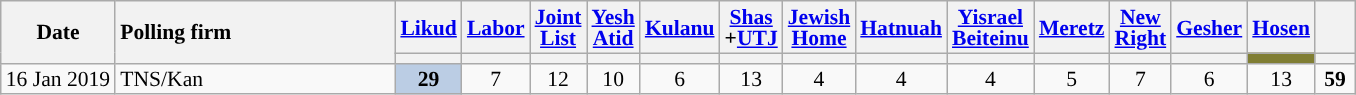<table class="wikitable" style="text-align:center; font-size:90%; line-height:14px;">
<tr>
<th rowspan="2">Date</th>
<th style="width:180px;text-align:left;" rowspan="2">Polling firm</th>
<th><a href='#'>Likud</a></th>
<th><a href='#'>Labor</a></th>
<th><a href='#'>Joint<br>List</a></th>
<th><a href='#'>Yesh<br>Atid</a></th>
<th><a href='#'>Kulanu</a></th>
<th><a href='#'>Shas</a><br>+<a href='#'>UTJ</a></th>
<th><a href='#'>Jewish<br>Home</a></th>
<th><a href='#'>Hatnuah</a></th>
<th><a href='#'>Yisrael<br>Beiteinu</a></th>
<th><a href='#'>Meretz</a></th>
<th><a href='#'>New<br>Right</a></th>
<th><a href='#'>Gesher</a></th>
<th><a href='#'>Hosen</a></th>
<th style="width:20px;"></th>
</tr>
<tr>
<th style="color:inherit;background:"></th>
<th style="color:inherit;background:"></th>
<th style="color:inherit;background:"></th>
<th style="color:inherit;background:"></th>
<th style="color:inherit;background:"></th>
<th style="color:inherit;background:"></th>
<th style="color:inherit;background:"></th>
<th style="color:inherit;background:"></th>
<th style="color:inherit;background:"></th>
<th style="color:inherit;background:"></th>
<th style="color:inherit;background:"></th>
<th style="color:inherit;background:"></th>
<th style="color:inherit;background:#807e33; "></th>
<th style="color:inherit;background:"></th>
</tr>
<tr>
<td>16 Jan 2019</td>
<td style="text-align:left;">TNS/Kan</td>
<td style="background:#BBCDE4"><strong>29</strong>	</td>
<td>7					</td>
<td>12					</td>
<td>10					</td>
<td>6					</td>
<td>13					</td>
<td>4					</td>
<td>4					</td>
<td>4					</td>
<td>5					</td>
<td>7					</td>
<td>6					</td>
<td>13					</td>
<td><strong>59</strong>				</td>
</tr>
</table>
